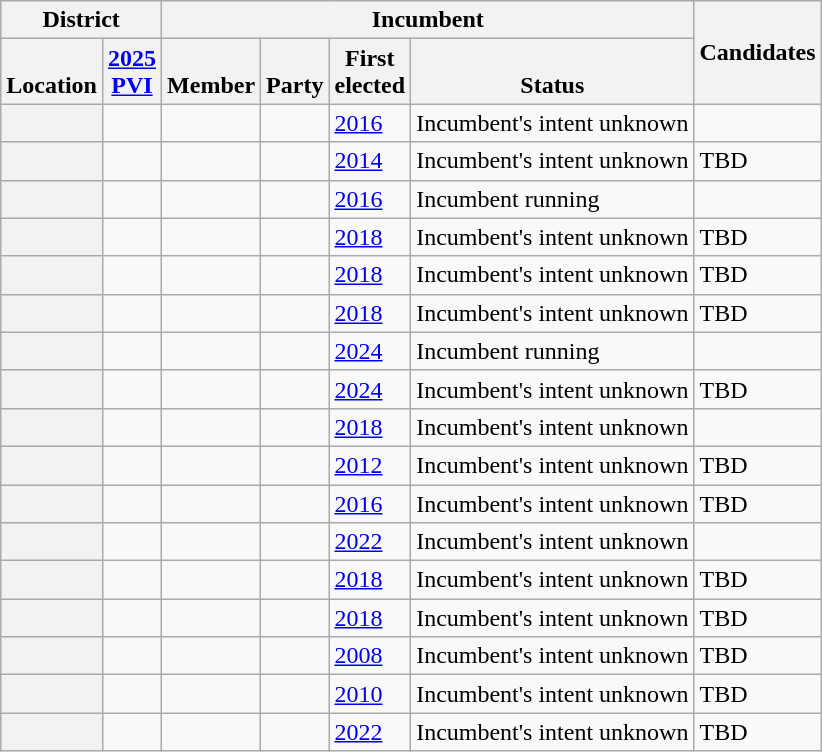<table class="wikitable sortable">
<tr>
<th colspan=2>District</th>
<th colspan=4>Incumbent</th>
<th rowspan=2 class="unsortable">Candidates</th>
</tr>
<tr valign=bottom>
<th>Location</th>
<th><a href='#'>2025<br>PVI</a></th>
<th>Member</th>
<th>Party</th>
<th>First<br>elected</th>
<th>Status</th>
</tr>
<tr>
<th></th>
<td></td>
<td></td>
<td></td>
<td><a href='#'>2016</a></td>
<td>Incumbent's intent unknown</td>
<td></td>
</tr>
<tr>
<th></th>
<td></td>
<td></td>
<td></td>
<td><a href='#'>2014</a></td>
<td>Incumbent's intent unknown</td>
<td>TBD</td>
</tr>
<tr>
<th></th>
<td></td>
<td></td>
<td></td>
<td><a href='#'>2016 </a></td>
<td>Incumbent running</td>
<td></td>
</tr>
<tr>
<th></th>
<td></td>
<td></td>
<td></td>
<td><a href='#'>2018</a></td>
<td>Incumbent's intent unknown</td>
<td>TBD</td>
</tr>
<tr>
<th></th>
<td></td>
<td></td>
<td></td>
<td><a href='#'>2018 </a></td>
<td>Incumbent's intent unknown</td>
<td>TBD</td>
</tr>
<tr>
<th></th>
<td></td>
<td></td>
<td></td>
<td><a href='#'>2018</a></td>
<td>Incumbent's intent unknown</td>
<td>TBD</td>
</tr>
<tr>
<th></th>
<td></td>
<td></td>
<td></td>
<td><a href='#'>2024</a></td>
<td>Incumbent running</td>
<td></td>
</tr>
<tr>
<th></th>
<td></td>
<td></td>
<td></td>
<td><a href='#'>2024</a></td>
<td>Incumbent's intent unknown</td>
<td>TBD</td>
</tr>
<tr>
<th></th>
<td></td>
<td></td>
<td></td>
<td><a href='#'>2018</a></td>
<td>Incumbent's intent unknown</td>
<td></td>
</tr>
<tr>
<th></th>
<td></td>
<td></td>
<td></td>
<td><a href='#'>2012</a></td>
<td>Incumbent's intent unknown</td>
<td>TBD</td>
</tr>
<tr>
<th></th>
<td></td>
<td></td>
<td></td>
<td><a href='#'>2016</a></td>
<td>Incumbent's intent unknown</td>
<td>TBD</td>
</tr>
<tr>
<th></th>
<td></td>
<td></td>
<td></td>
<td><a href='#'>2022</a></td>
<td>Incumbent's intent unknown</td>
<td></td>
</tr>
<tr>
<th></th>
<td></td>
<td></td>
<td></td>
<td><a href='#'>2018</a></td>
<td>Incumbent's intent unknown</td>
<td>TBD</td>
</tr>
<tr>
<th></th>
<td></td>
<td></td>
<td></td>
<td><a href='#'>2018</a></td>
<td>Incumbent's intent unknown</td>
<td>TBD</td>
</tr>
<tr>
<th></th>
<td></td>
<td></td>
<td></td>
<td><a href='#'>2008</a></td>
<td>Incumbent's intent unknown</td>
<td>TBD</td>
</tr>
<tr>
<th></th>
<td></td>
<td></td>
<td></td>
<td><a href='#'>2010</a></td>
<td>Incumbent's intent unknown</td>
<td>TBD</td>
</tr>
<tr>
<th></th>
<td></td>
<td></td>
<td></td>
<td><a href='#'>2022</a></td>
<td>Incumbent's intent unknown</td>
<td>TBD</td>
</tr>
</table>
